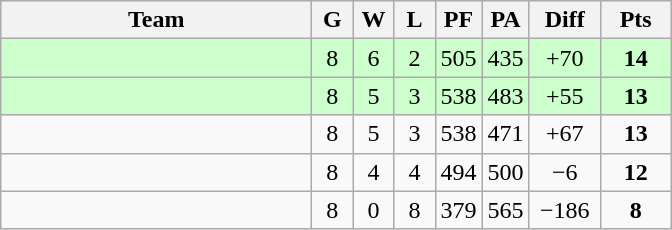<table class="wikitable" style="text-align:center;">
<tr>
<th width=200>Team</th>
<th width=20>G</th>
<th width=20>W</th>
<th width=20>L</th>
<th width=20>PF</th>
<th width=20>PA</th>
<th width=40>Diff</th>
<th width=40>Pts</th>
</tr>
<tr style="background:#cfc;">
<td Style = "text-align:left;"></td>
<td>8</td>
<td>6</td>
<td>2</td>
<td>505</td>
<td>435</td>
<td>+70</td>
<td><strong>14</strong></td>
</tr>
<tr style="background:#cfc;">
<td Style = "text-align:left;"></td>
<td>8</td>
<td>5</td>
<td>3</td>
<td>538</td>
<td>483</td>
<td>+55</td>
<td><strong>13</strong></td>
</tr>
<tr>
<td Style = "text-align:left;"></td>
<td>8</td>
<td>5</td>
<td>3</td>
<td>538</td>
<td>471</td>
<td>+67</td>
<td><strong>13</strong></td>
</tr>
<tr>
<td Style = "text-align:left;"></td>
<td>8</td>
<td>4</td>
<td>4</td>
<td>494</td>
<td>500</td>
<td>−6</td>
<td><strong>12</strong></td>
</tr>
<tr>
<td Style = "text-align:left;"></td>
<td>8</td>
<td>0</td>
<td>8</td>
<td>379</td>
<td>565</td>
<td>−186</td>
<td><strong>8</strong></td>
</tr>
</table>
